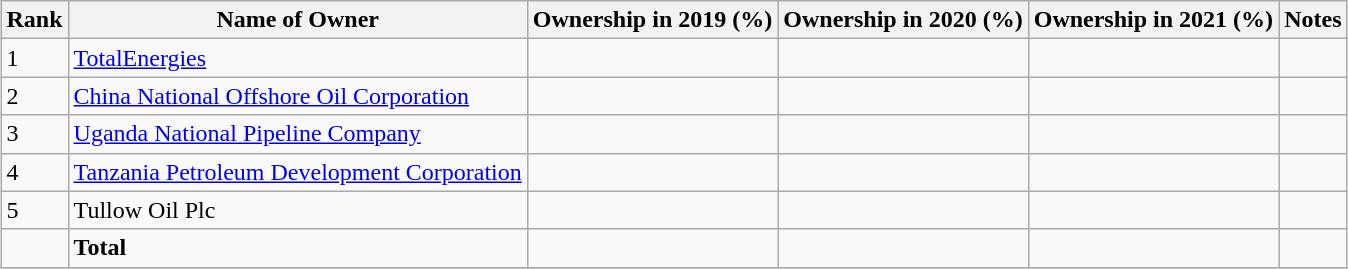<table class="wikitable sortable" style="margin: 0.5em auto">
<tr>
<th>Rank</th>
<th>Name of Owner</th>
<th>Ownership in 2019 (%)</th>
<th>Ownership in 2020 (%)</th>
<th>Ownership in 2021 (%)</th>
<th>Notes</th>
</tr>
<tr>
<td>1</td>
<td><a href='#'>TotalEnergies</a></td>
<td></td>
<td></td>
<td></td>
<td></td>
</tr>
<tr>
<td>2</td>
<td><a href='#'>China National Offshore Oil Corporation</a></td>
<td></td>
<td></td>
<td></td>
<td></td>
</tr>
<tr>
<td>3</td>
<td><a href='#'>Uganda National Pipeline Company</a></td>
<td></td>
<td></td>
<td></td>
<td></td>
</tr>
<tr>
<td>4</td>
<td><a href='#'>Tanzania Petroleum Development Corporation</a></td>
<td></td>
<td></td>
<td></td>
<td></td>
</tr>
<tr>
<td>5</td>
<td>Tullow Oil Plc</td>
<td></td>
<td></td>
<td></td>
<td></td>
</tr>
<tr>
<td></td>
<td><strong>Total</strong></td>
<td></td>
<td></td>
<td></td>
<td></td>
</tr>
<tr>
</tr>
</table>
